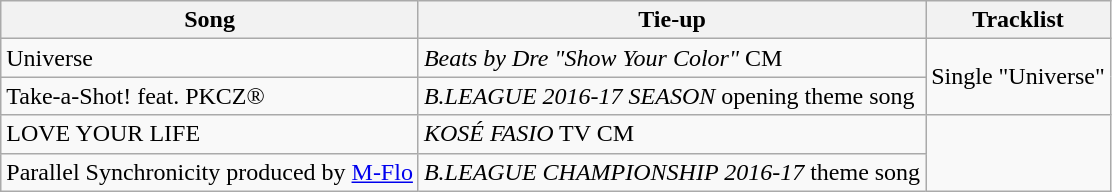<table class="wikitable">
<tr>
<th>Song</th>
<th>Tie-up</th>
<th>Tracklist</th>
</tr>
<tr>
<td>Universe</td>
<td><em>Beats by Dre "Show Your Color"</em> CM</td>
<td rowspan="2">Single "Universe"</td>
</tr>
<tr>
<td>Take-a-Shot! feat. PKCZ®</td>
<td><em>B.LEAGUE 2016-17 SEASON</em> opening theme song</td>
</tr>
<tr>
<td>LOVE YOUR LIFE</td>
<td><em>KOSÉ FASIO</em> TV CM</td>
<td rowspan="2"></td>
</tr>
<tr>
<td>Parallel Synchronicity produced by <a href='#'>M-Flo</a></td>
<td><em>B.LEAGUE CHAMPIONSHIP 2016-17</em> theme song</td>
</tr>
</table>
